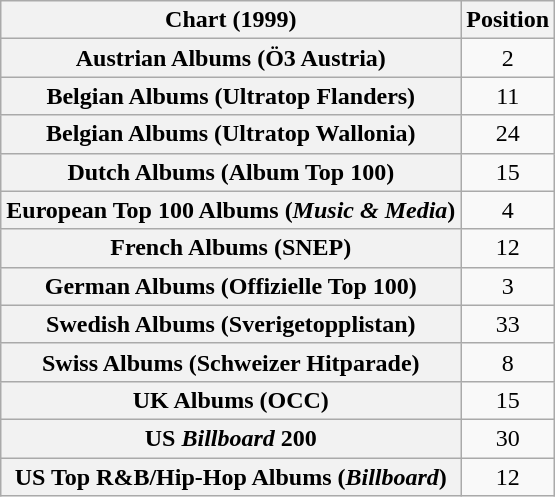<table class="wikitable sortable plainrowheaders" style="text-align:center">
<tr>
<th scope="col">Chart (1999)</th>
<th scope="col">Position</th>
</tr>
<tr>
<th scope="row">Austrian Albums (Ö3 Austria)</th>
<td>2</td>
</tr>
<tr>
<th scope="row">Belgian Albums (Ultratop Flanders)</th>
<td>11</td>
</tr>
<tr>
<th scope="row">Belgian Albums (Ultratop Wallonia)</th>
<td>24</td>
</tr>
<tr>
<th scope="row">Dutch Albums (Album Top 100)</th>
<td>15</td>
</tr>
<tr>
<th scope="row">European Top 100 Albums (<em>Music & Media</em>)</th>
<td>4</td>
</tr>
<tr>
<th scope="row">French Albums (SNEP)</th>
<td>12</td>
</tr>
<tr>
<th scope="row">German Albums (Offizielle Top 100)</th>
<td>3</td>
</tr>
<tr>
<th scope="row">Swedish Albums (Sverigetopplistan)</th>
<td>33</td>
</tr>
<tr>
<th scope="row">Swiss Albums (Schweizer Hitparade)</th>
<td>8</td>
</tr>
<tr>
<th scope="row">UK Albums (OCC)</th>
<td>15</td>
</tr>
<tr>
<th scope="row">US <em>Billboard</em> 200</th>
<td>30</td>
</tr>
<tr>
<th scope="row">US Top R&B/Hip-Hop Albums (<em>Billboard</em>)</th>
<td>12</td>
</tr>
</table>
